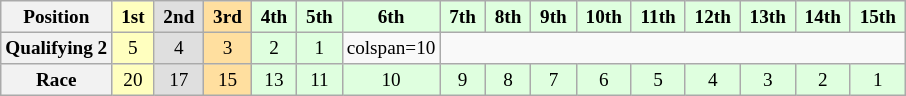<table class="wikitable" style="font-size:80%; text-align:center">
<tr>
<th>Position</th>
<td style="background:#ffffbf;"> <strong>1st</strong> </td>
<td style="background:#dfdfdf;"> <strong>2nd</strong> </td>
<td style="background:#ffdf9f;"> <strong>3rd</strong> </td>
<td style="background:#dfffdf;"> <strong>4th</strong> </td>
<td style="background:#dfffdf;"> <strong>5th</strong> </td>
<td style="background:#dfffdf;"> <strong>6th</strong> </td>
<td style="background:#dfffdf;"> <strong>7th</strong> </td>
<td style="background:#dfffdf;"> <strong>8th</strong> </td>
<td style="background:#dfffdf;"> <strong>9th</strong> </td>
<td style="background:#dfffdf;"> <strong>10th</strong> </td>
<td style="background:#dfffdf;"> <strong>11th</strong> </td>
<td style="background:#dfffdf;"> <strong>12th</strong> </td>
<td style="background:#dfffdf;"> <strong>13th</strong> </td>
<td style="background:#dfffdf;"> <strong>14th</strong> </td>
<td style="background:#dfffdf;"> <strong>15th</strong> </td>
</tr>
<tr>
<th>Qualifying 2</th>
<td style="background:#ffffbf;">5</td>
<td style="background:#dfdfdf;">4</td>
<td style="background:#ffdf9f;">3</td>
<td style="background:#dfffdf;">2</td>
<td style="background:#dfffdf;">1</td>
<td>colspan=10 </td>
</tr>
<tr>
<th>Race</th>
<td style="background:#ffffbf;">20</td>
<td style="background:#dfdfdf;">17</td>
<td style="background:#ffdf9f;">15</td>
<td style="background:#dfffdf;">13</td>
<td style="background:#dfffdf;">11</td>
<td style="background:#dfffdf;">10</td>
<td style="background:#dfffdf;">9</td>
<td style="background:#dfffdf;">8</td>
<td style="background:#dfffdf;">7</td>
<td style="background:#dfffdf;">6</td>
<td style="background:#dfffdf;">5</td>
<td style="background:#dfffdf;">4</td>
<td style="background:#dfffdf;">3</td>
<td style="background:#dfffdf;">2</td>
<td style="background:#dfffdf;">1</td>
</tr>
</table>
